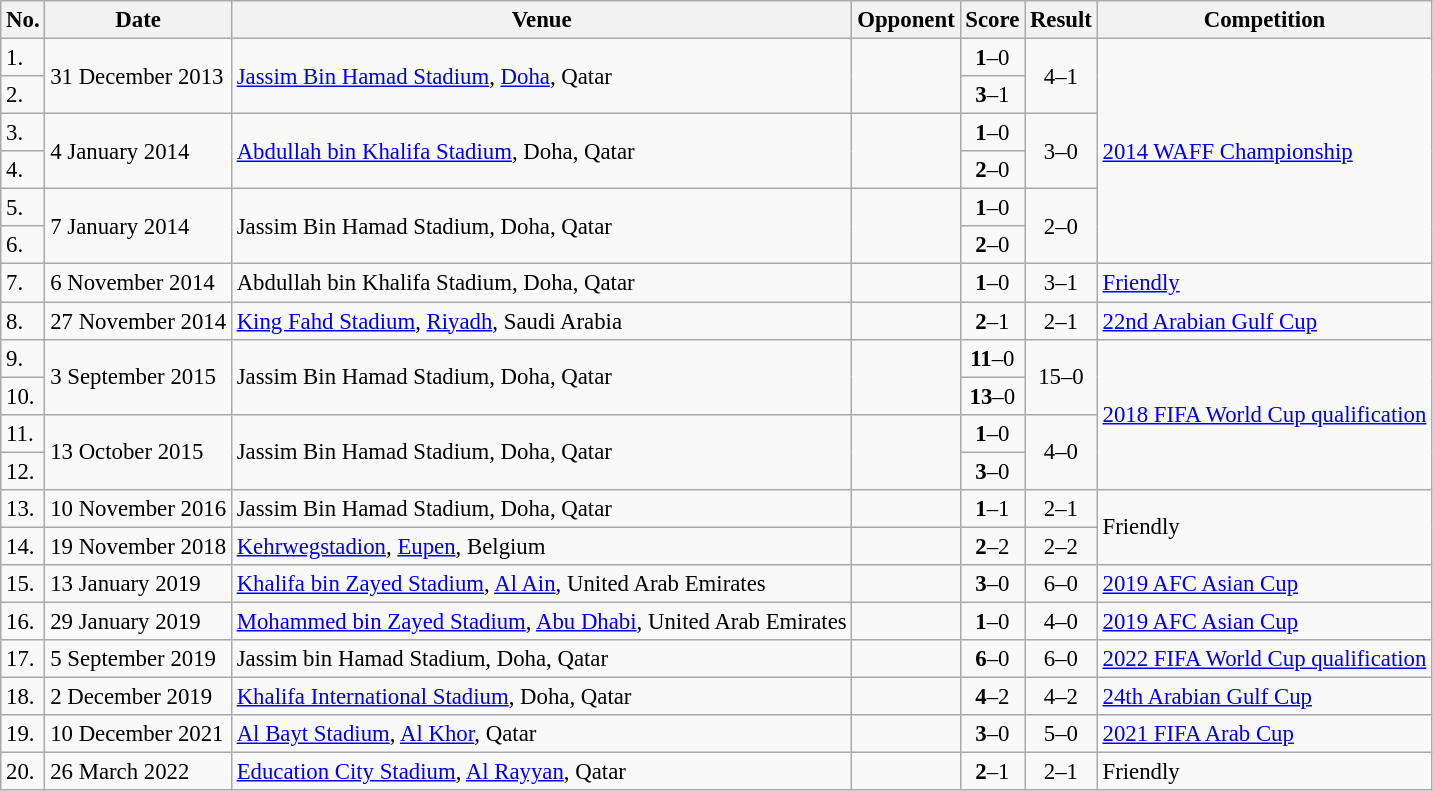<table class="wikitable" style="font-size:95%;">
<tr>
<th>No.</th>
<th>Date</th>
<th>Venue</th>
<th>Opponent</th>
<th>Score</th>
<th>Result</th>
<th>Competition</th>
</tr>
<tr>
<td>1.</td>
<td rowspan=2>31 December 2013</td>
<td rowspan=2><a href='#'>Jassim Bin Hamad Stadium</a>, <a href='#'>Doha</a>, Qatar</td>
<td rowspan=2></td>
<td align=center><strong>1</strong>–0</td>
<td align=center rowspan=2>4–1</td>
<td rowspan=6><a href='#'>2014 WAFF Championship</a></td>
</tr>
<tr>
<td>2.</td>
<td align=center><strong>3</strong>–1</td>
</tr>
<tr>
<td>3.</td>
<td rowspan=2>4 January 2014</td>
<td rowspan=2><a href='#'>Abdullah bin Khalifa Stadium</a>, Doha, Qatar</td>
<td rowspan=2></td>
<td align=center><strong>1</strong>–0</td>
<td rowspan=2 align=center>3–0</td>
</tr>
<tr>
<td>4.</td>
<td align=center><strong>2</strong>–0</td>
</tr>
<tr>
<td>5.</td>
<td rowspan=2>7 January 2014</td>
<td rowspan=2>Jassim Bin Hamad Stadium, Doha, Qatar</td>
<td rowspan=2></td>
<td align=center><strong>1</strong>–0</td>
<td rowspan=2 align=center>2–0</td>
</tr>
<tr>
<td>6.</td>
<td align=center><strong>2</strong>–0</td>
</tr>
<tr>
<td>7.</td>
<td>6 November 2014</td>
<td>Abdullah bin Khalifa Stadium, Doha, Qatar</td>
<td></td>
<td align=center><strong>1</strong>–0</td>
<td align=center>3–1</td>
<td><a href='#'>Friendly</a></td>
</tr>
<tr>
<td>8.</td>
<td>27 November 2014</td>
<td><a href='#'>King Fahd Stadium</a>, <a href='#'>Riyadh</a>, Saudi Arabia</td>
<td></td>
<td align=center><strong>2</strong>–1</td>
<td align=center>2–1</td>
<td><a href='#'>22nd Arabian Gulf Cup</a></td>
</tr>
<tr>
<td>9.</td>
<td rowspan="2">3 September 2015</td>
<td rowspan="2">Jassim Bin Hamad Stadium, Doha, Qatar</td>
<td rowspan="2"></td>
<td align=center><strong>11</strong>–0</td>
<td rowspan="2" align=center>15–0</td>
<td rowspan="4"><a href='#'>2018 FIFA World Cup qualification</a></td>
</tr>
<tr>
<td>10.</td>
<td align=center><strong>13</strong>–0</td>
</tr>
<tr>
<td>11.</td>
<td rowspan="2">13 October 2015</td>
<td rowspan="2">Jassim Bin Hamad Stadium, Doha, Qatar</td>
<td rowspan="2"></td>
<td align=center><strong>1</strong>–0</td>
<td rowspan="2" align=center>4–0</td>
</tr>
<tr>
<td>12.</td>
<td align=center><strong>3</strong>–0</td>
</tr>
<tr>
<td>13.</td>
<td>10 November 2016</td>
<td>Jassim Bin Hamad Stadium, Doha, Qatar</td>
<td></td>
<td align=center><strong>1</strong>–1</td>
<td align=center>2–1</td>
<td rowspan="2">Friendly</td>
</tr>
<tr>
<td>14.</td>
<td>19 November 2018</td>
<td><a href='#'>Kehrwegstadion</a>, <a href='#'>Eupen</a>, Belgium</td>
<td></td>
<td align=center><strong>2</strong>–2</td>
<td align=center>2–2</td>
</tr>
<tr>
<td>15.</td>
<td>13 January 2019</td>
<td><a href='#'>Khalifa bin Zayed Stadium</a>, <a href='#'>Al Ain</a>, United Arab Emirates</td>
<td></td>
<td align=center><strong>3</strong>–0</td>
<td align=center>6–0</td>
<td><a href='#'>2019 AFC Asian Cup</a></td>
</tr>
<tr>
<td>16.</td>
<td>29 January 2019</td>
<td><a href='#'>Mohammed bin Zayed Stadium</a>, <a href='#'>Abu Dhabi</a>, United Arab Emirates</td>
<td></td>
<td align=center><strong>1</strong>–0</td>
<td align=center>4–0</td>
<td><a href='#'>2019 AFC Asian Cup</a></td>
</tr>
<tr>
<td>17.</td>
<td>5 September 2019</td>
<td>Jassim bin Hamad Stadium, Doha, Qatar</td>
<td></td>
<td align=center><strong>6</strong>–0</td>
<td align=center>6–0</td>
<td><a href='#'>2022 FIFA World Cup qualification</a></td>
</tr>
<tr>
<td>18.</td>
<td>2 December 2019</td>
<td><a href='#'>Khalifa International Stadium</a>, Doha, Qatar</td>
<td></td>
<td align=center><strong>4</strong>–2</td>
<td align=center>4–2</td>
<td><a href='#'>24th Arabian Gulf Cup</a></td>
</tr>
<tr>
<td>19.</td>
<td>10 December 2021</td>
<td><a href='#'>Al Bayt Stadium</a>, <a href='#'>Al Khor</a>, Qatar</td>
<td></td>
<td align=center><strong>3</strong>–0</td>
<td align=center>5–0</td>
<td><a href='#'>2021 FIFA Arab Cup</a></td>
</tr>
<tr>
<td>20.</td>
<td>26 March 2022</td>
<td><a href='#'>Education City Stadium</a>, <a href='#'>Al Rayyan</a>, Qatar</td>
<td></td>
<td align=center><strong>2</strong>–1</td>
<td align=center>2–1</td>
<td>Friendly</td>
</tr>
</table>
